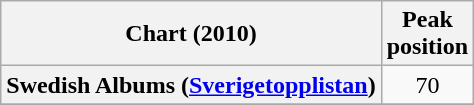<table class="wikitable sortable plainrowheaders" style="text-align:center">
<tr>
<th scope="col">Chart (2010)</th>
<th scope="col">Peak <br>position</th>
</tr>
<tr>
<th scope="row">Swedish Albums (<a href='#'>Sverigetopplistan</a>)</th>
<td>70</td>
</tr>
<tr>
</tr>
</table>
